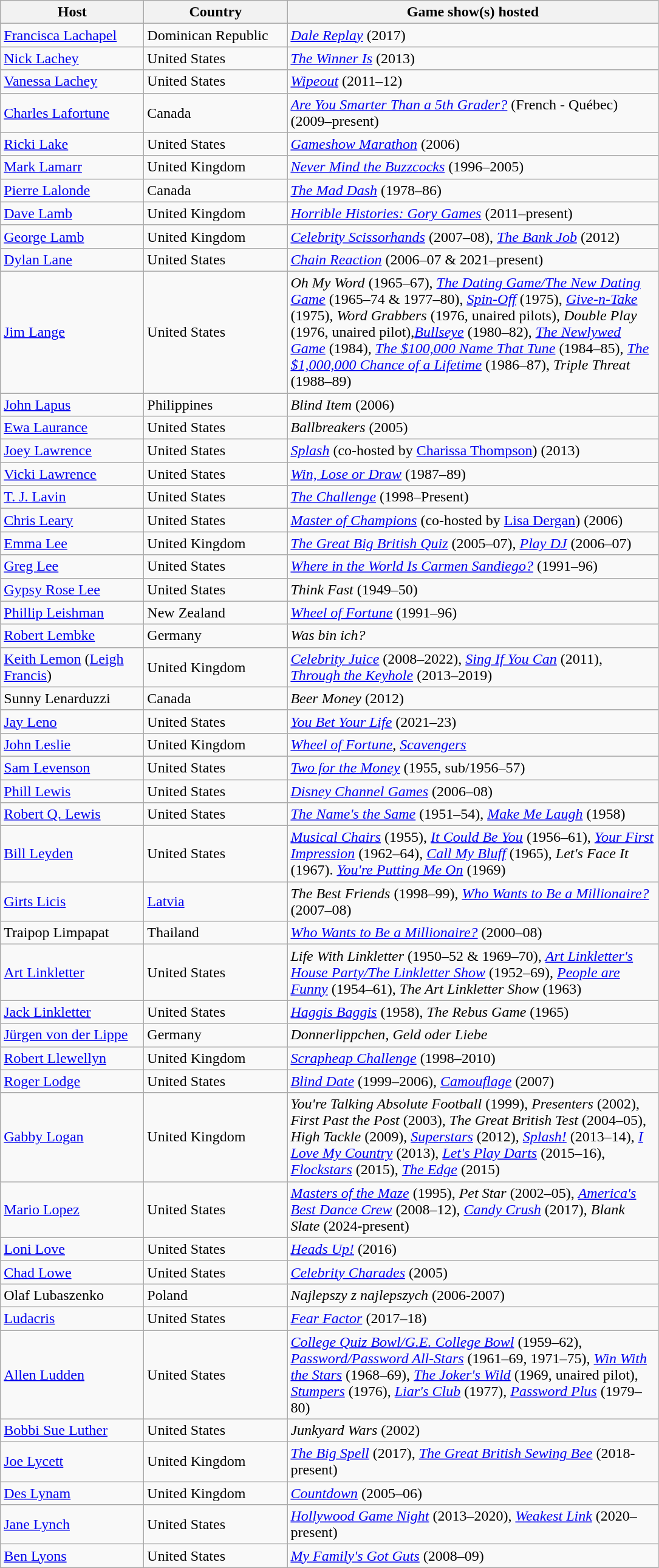<table class="wikitable sortable">
<tr ">
<th style="width:150px;">Host</th>
<th style="width:150px;">Country</th>
<th style="width:400px;">Game show(s) hosted</th>
</tr>
<tr>
<td><a href='#'>Francisca Lachapel</a></td>
<td>Dominican Republic</td>
<td><em><a href='#'>Dale Replay</a></em> (2017)</td>
</tr>
<tr>
<td><a href='#'>Nick Lachey</a></td>
<td>United States</td>
<td><em><a href='#'>The Winner Is</a></em> (2013)</td>
</tr>
<tr>
<td><a href='#'>Vanessa Lachey</a></td>
<td>United States</td>
<td><em><a href='#'>Wipeout</a></em> (2011–12)</td>
</tr>
<tr>
<td><a href='#'>Charles Lafortune</a></td>
<td>Canada</td>
<td><em><a href='#'>Are You Smarter Than a 5th Grader?</a></em> (French - Québec) (2009–present)</td>
</tr>
<tr>
<td><a href='#'>Ricki Lake</a></td>
<td>United States</td>
<td><em><a href='#'>Gameshow Marathon</a></em> (2006)</td>
</tr>
<tr>
<td><a href='#'>Mark Lamarr</a></td>
<td>United Kingdom</td>
<td><em><a href='#'>Never Mind the Buzzcocks</a></em> (1996–2005)</td>
</tr>
<tr>
<td><a href='#'>Pierre Lalonde</a></td>
<td>Canada</td>
<td><em><a href='#'>The Mad Dash</a></em> (1978–86)</td>
</tr>
<tr>
<td><a href='#'>Dave Lamb</a></td>
<td>United Kingdom</td>
<td><em><a href='#'>Horrible Histories: Gory Games</a></em> (2011–present)</td>
</tr>
<tr>
<td><a href='#'>George Lamb</a></td>
<td>United Kingdom</td>
<td><em><a href='#'>Celebrity Scissorhands</a></em> (2007–08), <em><a href='#'>The Bank Job</a></em> (2012)</td>
</tr>
<tr>
<td><a href='#'>Dylan Lane</a></td>
<td>United States</td>
<td><em><a href='#'>Chain Reaction</a></em> (2006–07 & 2021–present)</td>
</tr>
<tr>
<td><a href='#'>Jim Lange</a></td>
<td>United States</td>
<td><em>Oh My Word</em> (1965–67), <em><a href='#'>The Dating Game/The New Dating Game</a></em> (1965–74 & 1977–80), <em><a href='#'>Spin-Off</a></em> (1975), <em><a href='#'>Give-n-Take</a></em> (1975), <em>Word Grabbers</em> (1976, unaired pilots), <em>Double Play</em> (1976, unaired pilot),<em><a href='#'>Bullseye</a></em> (1980–82), <em><a href='#'>The Newlywed Game</a></em> (1984), <em><a href='#'>The $100,000 Name That Tune</a></em> (1984–85), <em><a href='#'>The $1,000,000 Chance of a Lifetime</a></em> (1986–87), <em>Triple Threat</em> (1988–89)</td>
</tr>
<tr>
<td><a href='#'>John Lapus</a></td>
<td>Philippines</td>
<td><em>Blind Item</em> (2006)</td>
</tr>
<tr>
<td><a href='#'>Ewa Laurance</a></td>
<td>United States</td>
<td><em>Ballbreakers</em> (2005)</td>
</tr>
<tr>
<td><a href='#'>Joey Lawrence</a></td>
<td>United States</td>
<td><em><a href='#'>Splash</a></em> (co-hosted by <a href='#'>Charissa Thompson</a>) (2013)</td>
</tr>
<tr>
<td><a href='#'>Vicki Lawrence</a></td>
<td>United States</td>
<td><em><a href='#'>Win, Lose or Draw</a></em> (1987–89)</td>
</tr>
<tr>
<td><a href='#'>T. J. Lavin</a></td>
<td>United States</td>
<td><em><a href='#'>The Challenge</a></em> (1998–Present)</td>
</tr>
<tr>
<td><a href='#'>Chris Leary</a></td>
<td>United States</td>
<td><em><a href='#'>Master of Champions</a></em> (co-hosted by <a href='#'>Lisa Dergan</a>) (2006)</td>
</tr>
<tr>
<td><a href='#'>Emma Lee</a></td>
<td>United Kingdom</td>
<td><em><a href='#'>The Great Big British Quiz</a></em> (2005–07), <em><a href='#'>Play DJ</a></em> (2006–07)</td>
</tr>
<tr>
<td><a href='#'>Greg Lee</a></td>
<td>United States</td>
<td><em><a href='#'>Where in the World Is Carmen Sandiego?</a></em> (1991–96)</td>
</tr>
<tr>
<td><a href='#'>Gypsy Rose Lee</a></td>
<td>United States</td>
<td><em>Think Fast</em> (1949–50)</td>
</tr>
<tr>
<td><a href='#'>Phillip Leishman</a></td>
<td>New Zealand</td>
<td><em><a href='#'>Wheel of Fortune</a></em> (1991–96)</td>
</tr>
<tr>
<td><a href='#'>Robert Lembke</a></td>
<td>Germany</td>
<td><em>Was bin ich?</em></td>
</tr>
<tr>
<td><a href='#'>Keith Lemon</a> (<a href='#'>Leigh Francis</a>)</td>
<td>United Kingdom</td>
<td><em><a href='#'>Celebrity Juice</a></em> (2008–2022), <em><a href='#'>Sing If You Can</a></em> (2011), <em><a href='#'>Through the Keyhole</a></em> (2013–2019)</td>
</tr>
<tr>
<td>Sunny Lenarduzzi</td>
<td>Canada</td>
<td><em>Beer Money</em> (2012)</td>
</tr>
<tr>
<td><a href='#'>Jay Leno</a></td>
<td>United States</td>
<td><em><a href='#'>You Bet Your Life</a></em> (2021–23)</td>
</tr>
<tr>
<td><a href='#'>John Leslie</a></td>
<td>United Kingdom</td>
<td><em><a href='#'>Wheel of Fortune</a></em>, <em><a href='#'>Scavengers</a></em></td>
</tr>
<tr>
<td><a href='#'>Sam Levenson</a></td>
<td>United States</td>
<td><em><a href='#'>Two for the Money</a></em> (1955, sub/1956–57)</td>
</tr>
<tr>
<td><a href='#'>Phill Lewis</a></td>
<td>United States</td>
<td><em><a href='#'>Disney Channel Games</a></em> (2006–08)</td>
</tr>
<tr>
<td><a href='#'>Robert Q. Lewis</a></td>
<td>United States</td>
<td><em><a href='#'>The Name's the Same</a></em> (1951–54), <em><a href='#'>Make Me Laugh</a></em> (1958)</td>
</tr>
<tr>
<td><a href='#'>Bill Leyden</a></td>
<td>United States</td>
<td><em><a href='#'>Musical Chairs</a></em> (1955), <em><a href='#'>It Could Be You</a></em> (1956–61), <em><a href='#'>Your First Impression</a></em> (1962–64), <em><a href='#'>Call My Bluff</a></em> (1965), <em>Let's Face It</em> (1967). <em><a href='#'>You're Putting Me On</a></em> (1969)</td>
</tr>
<tr>
<td><a href='#'>Girts Licis</a></td>
<td><a href='#'>Latvia</a></td>
<td><em>The Best Friends</em> (1998–99), <em><a href='#'>Who Wants to Be a Millionaire?</a></em> (2007–08)</td>
</tr>
<tr>
<td>Traipop Limpapat</td>
<td>Thailand</td>
<td><em><a href='#'>Who Wants to Be a Millionaire?</a></em> (2000–08)</td>
</tr>
<tr>
<td><a href='#'>Art Linkletter</a></td>
<td>United States</td>
<td><em>Life With Linkletter</em> (1950–52 & 1969–70), <em><a href='#'>Art Linkletter's House Party/The Linkletter Show</a></em> (1952–69), <em><a href='#'>People are Funny</a></em> (1954–61), <em>The Art Linkletter Show</em> (1963)</td>
</tr>
<tr>
<td><a href='#'>Jack Linkletter</a></td>
<td>United States</td>
<td><em><a href='#'>Haggis Baggis</a></em> (1958), <em>The Rebus Game</em> (1965)</td>
</tr>
<tr>
<td><a href='#'>Jürgen von der Lippe</a></td>
<td>Germany</td>
<td><em>Donnerlippchen</em>, <em>Geld oder Liebe</em></td>
</tr>
<tr>
<td><a href='#'>Robert Llewellyn</a></td>
<td>United Kingdom</td>
<td><em><a href='#'>Scrapheap Challenge</a></em> (1998–2010)</td>
</tr>
<tr>
<td><a href='#'>Roger Lodge</a></td>
<td>United States</td>
<td><em><a href='#'>Blind Date</a></em> (1999–2006), <em><a href='#'>Camouflage</a></em> (2007)</td>
</tr>
<tr>
<td><a href='#'>Gabby Logan</a></td>
<td>United Kingdom</td>
<td><em>You're Talking Absolute Football</em> (1999), <em>Presenters</em> (2002), <em>First Past the Post</em> (2003), <em>The Great British Test</em> (2004–05), <em>High Tackle</em> (2009), <em><a href='#'>Superstars</a></em> (2012), <em><a href='#'>Splash!</a></em> (2013–14), <em><a href='#'>I Love My Country</a></em> (2013), <em><a href='#'>Let's Play Darts</a></em> (2015–16), <em><a href='#'>Flockstars</a></em> (2015), <em><a href='#'>The Edge</a></em> (2015)</td>
</tr>
<tr>
<td><a href='#'>Mario Lopez</a></td>
<td>United States</td>
<td><em><a href='#'>Masters of the Maze</a></em> (1995), <em>Pet Star</em> (2002–05), <em><a href='#'>America's Best Dance Crew</a></em> (2008–12), <em><a href='#'>Candy Crush</a></em> (2017), <em>Blank Slate</em> (2024-present)</td>
</tr>
<tr>
<td><a href='#'>Loni Love</a></td>
<td>United States</td>
<td><em><a href='#'>Heads Up!</a></em> (2016)</td>
</tr>
<tr>
<td><a href='#'>Chad Lowe</a></td>
<td>United States</td>
<td><em><a href='#'>Celebrity Charades</a></em> (2005)</td>
</tr>
<tr>
<td>Olaf Lubaszenko</td>
<td>Poland</td>
<td><em>Najlepszy z najlepszych</em> (2006-2007)</td>
</tr>
<tr>
<td><a href='#'>Ludacris</a></td>
<td>United States</td>
<td><em><a href='#'>Fear Factor</a></em> (2017–18)</td>
</tr>
<tr>
<td><a href='#'>Allen Ludden</a></td>
<td>United States</td>
<td><em><a href='#'>College Quiz Bowl/G.E. College Bowl</a></em> (1959–62), <em><a href='#'>Password/Password All-Stars</a></em> (1961–69, 1971–75), <em><a href='#'>Win With the Stars</a></em> (1968–69), <em><a href='#'>The Joker's Wild</a></em> (1969, unaired pilot), <em><a href='#'>Stumpers</a></em> (1976), <em><a href='#'>Liar's Club</a></em> (1977), <em><a href='#'>Password Plus</a></em> (1979–80)</td>
</tr>
<tr>
<td><a href='#'>Bobbi Sue Luther</a></td>
<td>United States</td>
<td><em>Junkyard Wars</em> (2002)</td>
</tr>
<tr>
<td><a href='#'>Joe Lycett</a></td>
<td>United Kingdom</td>
<td><em><a href='#'>The Big Spell</a></em> (2017), <em><a href='#'>The Great British Sewing Bee</a></em> (2018-present)</td>
</tr>
<tr>
<td><a href='#'>Des Lynam</a></td>
<td>United Kingdom</td>
<td><em><a href='#'>Countdown</a></em> (2005–06)</td>
</tr>
<tr>
<td><a href='#'>Jane Lynch</a></td>
<td>United States</td>
<td><em><a href='#'>Hollywood Game Night</a></em> (2013–2020), <em><a href='#'>Weakest Link</a></em> (2020–present)</td>
</tr>
<tr>
<td><a href='#'>Ben Lyons</a></td>
<td>United States</td>
<td><em><a href='#'>My Family's Got Guts</a></em> (2008–09)</td>
</tr>
</table>
